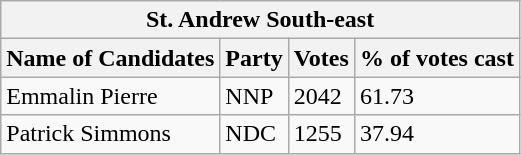<table class="wikitable">
<tr>
<th colspan="4">St. Andrew South-east</th>
</tr>
<tr>
<th>Name of Candidates</th>
<th>Party</th>
<th>Votes</th>
<th>% of votes cast</th>
</tr>
<tr>
<td>Emmalin Pierre</td>
<td>NNP</td>
<td>2042</td>
<td>61.73</td>
</tr>
<tr>
<td>Patrick Simmons</td>
<td>NDC</td>
<td>1255</td>
<td>37.94</td>
</tr>
</table>
